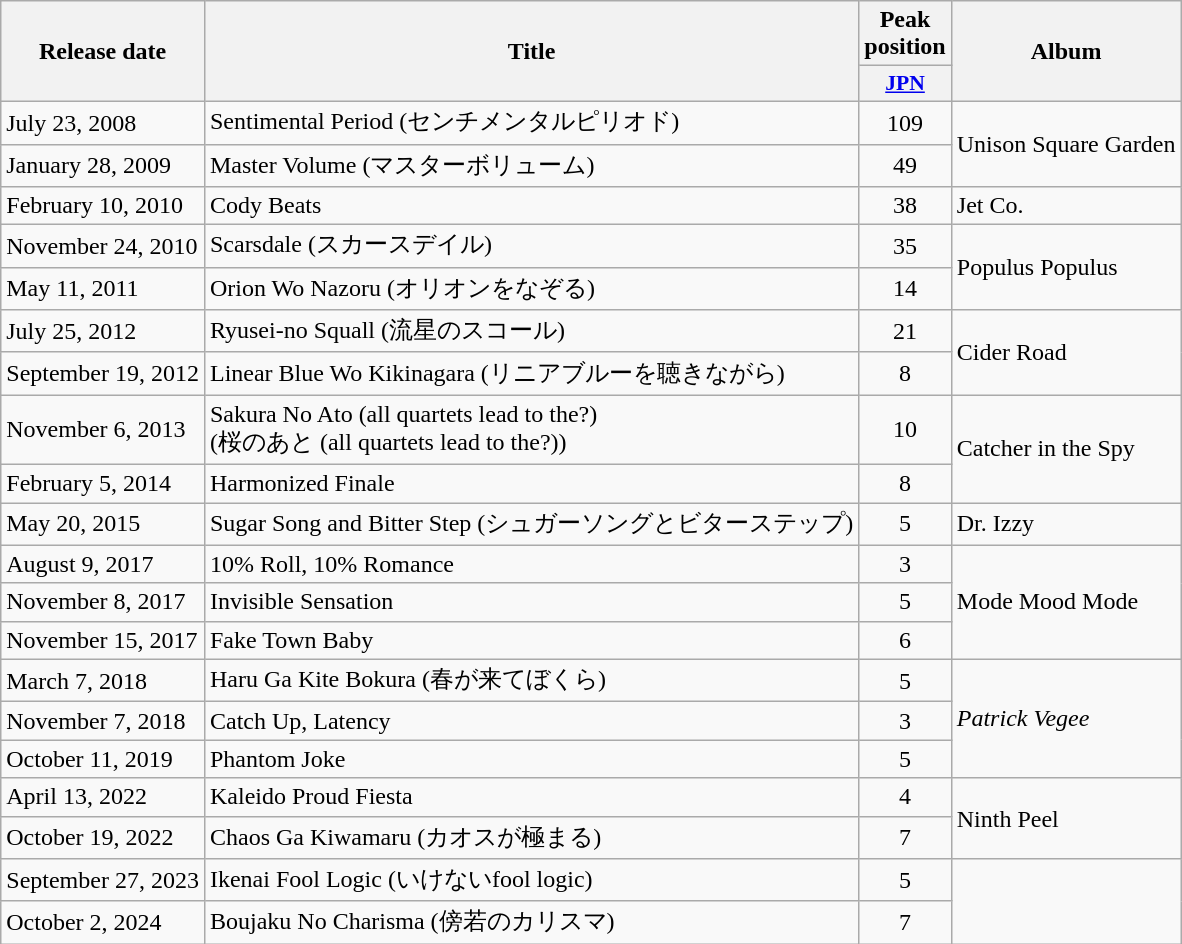<table class="wikitable plainrowheaders">
<tr>
<th scope="col" rowspan="2">Release date</th>
<th scope="col" rowspan="2">Title</th>
<th scope="col" colspan="1">Peak position</th>
<th scope="col" rowspan="2">Album</th>
</tr>
<tr>
<th scope="col" style="width:3em;font-size:90%"><a href='#'>JPN</a><br></th>
</tr>
<tr>
<td>July 23, 2008</td>
<td>Sentimental Period (センチメンタルピリオド)</td>
<td align="center">109</td>
<td rowspan="2">Unison Square Garden</td>
</tr>
<tr>
<td>January 28, 2009</td>
<td>Master Volume (マスターボリューム)</td>
<td align="center">49</td>
</tr>
<tr>
<td>February 10, 2010</td>
<td>Cody Beats</td>
<td align="center">38</td>
<td>Jet Co.</td>
</tr>
<tr>
<td>November 24, 2010</td>
<td>Scarsdale (スカースデイル)</td>
<td align="center">35</td>
<td rowspan = "2">Populus Populus</td>
</tr>
<tr>
<td>May 11, 2011</td>
<td>Orion Wo Nazoru (オリオンをなぞる)</td>
<td align="center">14</td>
</tr>
<tr>
<td>July 25, 2012</td>
<td>Ryusei-no Squall (流星のスコール)</td>
<td align="center">21</td>
<td rowspan = "2">Cider Road</td>
</tr>
<tr>
<td>September 19, 2012</td>
<td>Linear Blue Wo Kikinagara (リニアブルーを聴きながら)</td>
<td align="center">8</td>
</tr>
<tr>
<td>November 6, 2013</td>
<td>Sakura No Ato (all quartets lead to the?)<br> (桜のあと (all quartets lead to the?))</td>
<td align="center">10</td>
<td rowspan = "2">Catcher in the Spy</td>
</tr>
<tr>
<td>February 5, 2014</td>
<td>Harmonized Finale</td>
<td align="center">8</td>
</tr>
<tr>
<td>May 20, 2015</td>
<td>Sugar Song and Bitter Step (シュガーソングとビターステップ)</td>
<td align="center">5</td>
<td>Dr. Izzy</td>
</tr>
<tr>
<td>August 9, 2017</td>
<td>10% Roll, 10% Romance</td>
<td align="center">3</td>
<td rowspan = "3">Mode Mood Mode</td>
</tr>
<tr>
<td>November 8, 2017</td>
<td>Invisible Sensation</td>
<td align="center">5</td>
</tr>
<tr>
<td>November 15, 2017</td>
<td>Fake Town Baby</td>
<td align="center">6</td>
</tr>
<tr>
<td>March 7, 2018</td>
<td>Haru Ga Kite Bokura (春が来てぼくら)</td>
<td align="center">5</td>
<td rowspan="3"><em>Patrick Vegee</em></td>
</tr>
<tr>
<td>November 7, 2018</td>
<td>Catch Up, Latency</td>
<td align="center">3</td>
</tr>
<tr>
<td>October 11, 2019</td>
<td>Phantom Joke</td>
<td align="center">5</td>
</tr>
<tr>
<td>April 13, 2022</td>
<td>Kaleido Proud Fiesta</td>
<td align="center">4</td>
<td rowspan="2">Ninth Peel</td>
</tr>
<tr>
<td>October 19, 2022</td>
<td>Chaos Ga Kiwamaru (カオスが極まる)</td>
<td align="center">7</td>
</tr>
<tr>
<td>September 27, 2023</td>
<td>Ikenai Fool Logic (いけないfool logic)</td>
<td align="center">5</td>
<td rowspan="2"></td>
</tr>
<tr>
<td>October 2, 2024</td>
<td>Boujaku No Charisma (傍若のカリスマ)</td>
<td align="center">7</td>
</tr>
</table>
